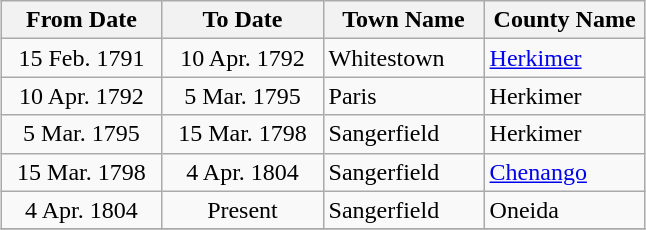<table class="wikitable" style="margin:1em auto;">
<tr>
<th width="100px">From Date</th>
<th width="100px">To Date</th>
<th width="100px">Town Name</th>
<th width="100px">County Name</th>
</tr>
<tr>
<td align="center">15 Feb. 1791</td>
<td align="center">10 Apr. 1792</td>
<td align="left">Whitestown</td>
<td align="left"><a href='#'>Herkimer</a></td>
</tr>
<tr>
<td align="center">10 Apr. 1792</td>
<td align="center">5 Mar. 1795</td>
<td align="left">Paris</td>
<td align="left">Herkimer</td>
</tr>
<tr>
<td align="center">5 Mar. 1795</td>
<td align="center">15 Mar. 1798</td>
<td align="left">Sangerfield</td>
<td align="left">Herkimer</td>
</tr>
<tr>
<td align="center">15 Mar. 1798</td>
<td align="center">4 Apr. 1804</td>
<td align="left">Sangerfield</td>
<td align="left"><a href='#'>Chenango</a></td>
</tr>
<tr>
<td align="center">4 Apr. 1804</td>
<td align="center">Present</td>
<td align="left">Sangerfield</td>
<td align="left">Oneida</td>
</tr>
<tr>
</tr>
</table>
